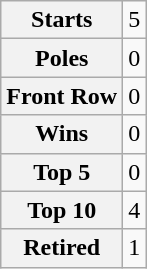<table class="wikitable" style="text-align:center">
<tr>
<th>Starts</th>
<td>5</td>
</tr>
<tr>
<th>Poles</th>
<td>0</td>
</tr>
<tr>
<th>Front Row</th>
<td>0</td>
</tr>
<tr>
<th>Wins</th>
<td>0</td>
</tr>
<tr>
<th>Top 5</th>
<td>0</td>
</tr>
<tr>
<th>Top 10</th>
<td>4</td>
</tr>
<tr>
<th>Retired</th>
<td>1</td>
</tr>
</table>
